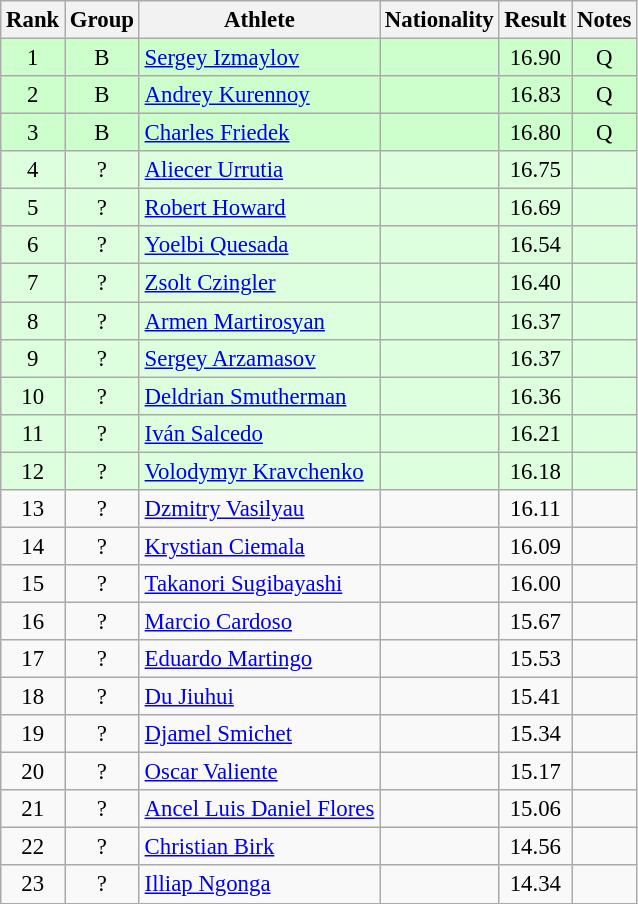<table class="wikitable sortable" style="text-align:center;font-size:95%">
<tr>
<th>Rank</th>
<th>Group</th>
<th>Athlete</th>
<th>Nationality</th>
<th>Result</th>
<th>Notes</th>
</tr>
<tr bgcolor=ccffcc>
<td>1</td>
<td>B</td>
<td align="left"><a href='#'>Sergey Izmaylov</a></td>
<td align=left></td>
<td>16.90</td>
<td>Q</td>
</tr>
<tr bgcolor=ccffcc>
<td>2</td>
<td>B</td>
<td align="left"><a href='#'>Andrey Kurennoy</a></td>
<td align=left></td>
<td>16.83</td>
<td>Q</td>
</tr>
<tr bgcolor=ccffcc>
<td>3</td>
<td>B</td>
<td align="left"><a href='#'>Charles Friedek</a></td>
<td align=left></td>
<td>16.80</td>
<td>Q</td>
</tr>
<tr bgcolor=ddffdd>
<td>4</td>
<td>?</td>
<td align="left"><a href='#'>Aliecer Urrutia</a></td>
<td align=left></td>
<td>16.75</td>
<td></td>
</tr>
<tr bgcolor=ddffdd>
<td>5</td>
<td>?</td>
<td align="left"><a href='#'>Robert Howard</a></td>
<td align=left></td>
<td>16.69</td>
<td></td>
</tr>
<tr bgcolor=ddffdd>
<td>6</td>
<td>?</td>
<td align="left"><a href='#'>Yoelbi Quesada</a></td>
<td align=left></td>
<td>16.54</td>
<td></td>
</tr>
<tr bgcolor=ddffdd>
<td>7</td>
<td>?</td>
<td align="left"><a href='#'>Zsolt Czingler</a></td>
<td align=left></td>
<td>16.40</td>
<td></td>
</tr>
<tr bgcolor=ddffdd>
<td>8</td>
<td>?</td>
<td align="left"><a href='#'>Armen Martirosyan</a></td>
<td align=left></td>
<td>16.37</td>
<td></td>
</tr>
<tr bgcolor=ddffdd>
<td>9</td>
<td>?</td>
<td align="left"><a href='#'>Sergey Arzamasov</a></td>
<td align=left></td>
<td>16.37</td>
<td></td>
</tr>
<tr bgcolor=ddffdd>
<td>10</td>
<td>?</td>
<td align="left"><a href='#'>Deldrian Smutherman</a></td>
<td align=left></td>
<td>16.36</td>
<td></td>
</tr>
<tr bgcolor=ddffdd>
<td>11</td>
<td>?</td>
<td align="left"><a href='#'>Iván Salcedo</a></td>
<td align=left></td>
<td>16.21</td>
<td></td>
</tr>
<tr bgcolor=ddffdd>
<td>12</td>
<td>?</td>
<td align="left"><a href='#'>Volodymyr Kravchenko</a></td>
<td align=left></td>
<td>16.18</td>
<td></td>
</tr>
<tr>
<td>13</td>
<td>?</td>
<td align="left"><a href='#'>Dzmitry Vasilyau</a></td>
<td align=left></td>
<td>16.11</td>
<td></td>
</tr>
<tr>
<td>14</td>
<td>?</td>
<td align="left"><a href='#'>Krystian Ciemala</a></td>
<td align=left></td>
<td>16.09</td>
<td></td>
</tr>
<tr>
<td>15</td>
<td>?</td>
<td align="left"><a href='#'>Takanori Sugibayashi</a></td>
<td align=left></td>
<td>16.00</td>
<td></td>
</tr>
<tr>
<td>16</td>
<td>?</td>
<td align="left"><a href='#'>Marcio Cardoso</a></td>
<td align=left></td>
<td>15.67</td>
<td></td>
</tr>
<tr>
<td>17</td>
<td>?</td>
<td align="left"><a href='#'>Eduardo Martingo</a></td>
<td align=left></td>
<td>15.53</td>
<td></td>
</tr>
<tr>
<td>18</td>
<td>?</td>
<td align="left"><a href='#'>Du Jiuhui</a></td>
<td align=left></td>
<td>15.41</td>
<td></td>
</tr>
<tr>
<td>19</td>
<td>?</td>
<td align="left"><a href='#'>Djamel Smichet</a></td>
<td align=left></td>
<td>15.34</td>
<td></td>
</tr>
<tr>
<td>20</td>
<td>?</td>
<td align="left"><a href='#'>Oscar Valiente</a></td>
<td align=left></td>
<td>15.17</td>
<td></td>
</tr>
<tr>
<td>21</td>
<td>?</td>
<td align="left"><a href='#'>Ancel Luis Daniel Flores</a></td>
<td align=left></td>
<td>15.06</td>
<td></td>
</tr>
<tr>
<td>22</td>
<td>?</td>
<td align="left"><a href='#'>Christian Birk</a></td>
<td align=left></td>
<td>14.56</td>
<td></td>
</tr>
<tr>
<td>23</td>
<td>?</td>
<td align="left"><a href='#'>Illiap Ngonga</a></td>
<td align=left></td>
<td>14.34</td>
<td></td>
</tr>
</table>
